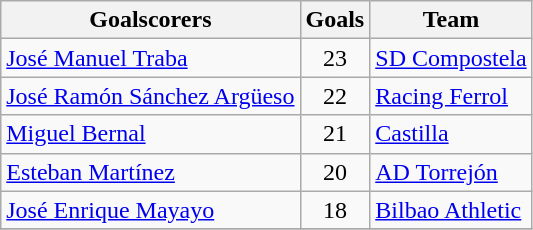<table class="wikitable sortable">
<tr>
<th>Goalscorers</th>
<th>Goals</th>
<th>Team</th>
</tr>
<tr>
<td> <a href='#'>José Manuel Traba</a></td>
<td style="text-align:center;">23</td>
<td><a href='#'>SD Compostela</a></td>
</tr>
<tr>
<td> <a href='#'>José Ramón Sánchez Argüeso</a></td>
<td style="text-align:center;">22</td>
<td><a href='#'>Racing Ferrol</a></td>
</tr>
<tr>
<td> <a href='#'>Miguel Bernal</a></td>
<td style="text-align:center;">21</td>
<td><a href='#'>Castilla</a></td>
</tr>
<tr>
<td> <a href='#'>Esteban Martínez</a></td>
<td style="text-align:center;">20</td>
<td><a href='#'>AD Torrejón</a></td>
</tr>
<tr>
<td> <a href='#'>José Enrique Mayayo</a></td>
<td style="text-align:center;">18</td>
<td><a href='#'>Bilbao Athletic</a></td>
</tr>
<tr>
</tr>
</table>
